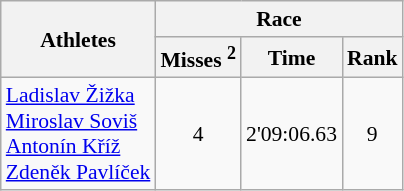<table class="wikitable" border="1" style="font-size:90%">
<tr>
<th rowspan=2>Athletes</th>
<th colspan=3>Race</th>
</tr>
<tr>
<th>Misses <sup>2</sup></th>
<th>Time</th>
<th>Rank</th>
</tr>
<tr>
<td><a href='#'>Ladislav Žižka</a><br><a href='#'>Miroslav Soviš</a><br><a href='#'>Antonín Kříž</a><br><a href='#'>Zdeněk Pavlíček</a></td>
<td align=center>4</td>
<td align=center>2'09:06.63</td>
<td align=center>9</td>
</tr>
</table>
